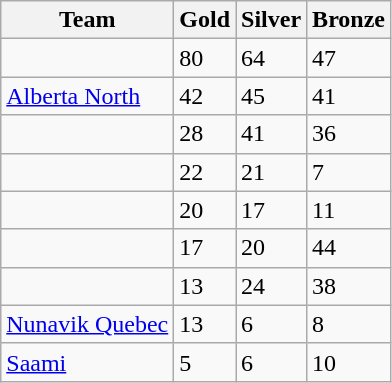<table class="wikitable">
<tr>
<th>Team</th>
<th>Gold</th>
<th>Silver</th>
<th>Bronze</th>
</tr>
<tr>
<td></td>
<td>80</td>
<td>64</td>
<td>47</td>
</tr>
<tr>
<td> <a href='#'>Alberta North</a></td>
<td>42</td>
<td>45</td>
<td>41</td>
</tr>
<tr>
<td></td>
<td>28</td>
<td>41</td>
<td>36</td>
</tr>
<tr>
<td></td>
<td>22</td>
<td>21</td>
<td>7</td>
</tr>
<tr>
<td></td>
<td>20</td>
<td>17</td>
<td>11</td>
</tr>
<tr>
<td></td>
<td>17</td>
<td>20</td>
<td>44</td>
</tr>
<tr>
<td></td>
<td>13</td>
<td>24</td>
<td>38</td>
</tr>
<tr>
<td> <a href='#'>Nunavik Quebec</a></td>
<td>13</td>
<td>6</td>
<td>8</td>
</tr>
<tr>
<td> <a href='#'>Saami</a></td>
<td>5</td>
<td>6</td>
<td>10</td>
</tr>
</table>
